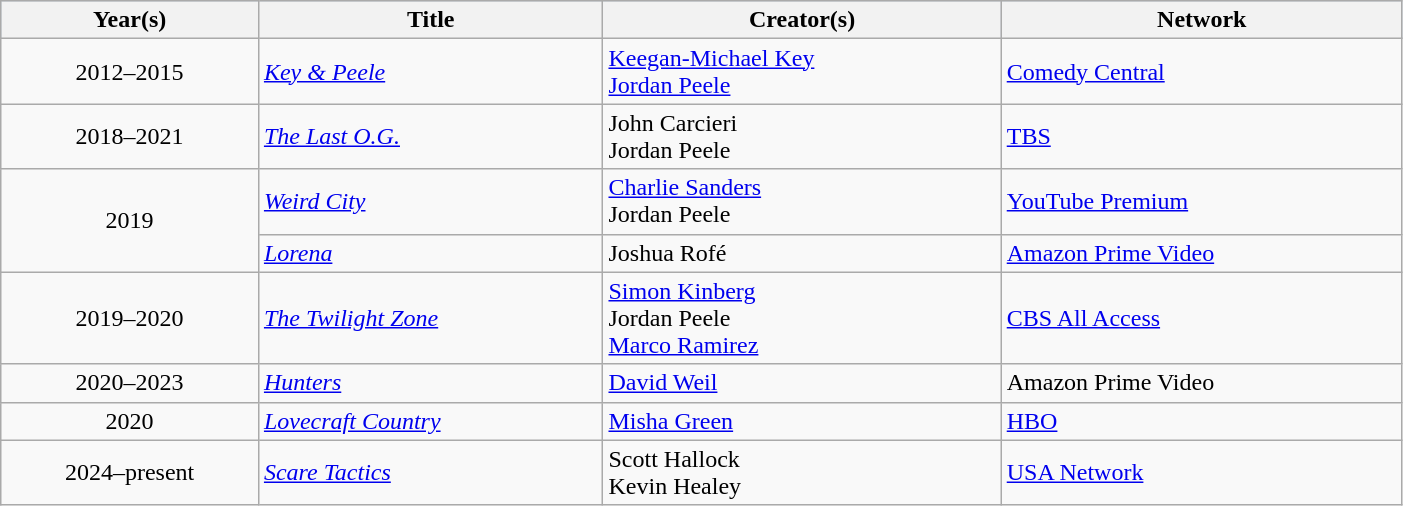<table class="wikitable" style="width:74%;">
<tr style="background:#b0c4de; text-align:center;">
<th>Year(s)</th>
<th>Title</th>
<th>Creator(s)</th>
<th>Network</th>
</tr>
<tr>
<td style="text-align:center;">2012–2015</td>
<td><em><a href='#'>Key & Peele</a></em></td>
<td><a href='#'>Keegan-Michael Key</a><br><a href='#'>Jordan Peele</a></td>
<td><a href='#'>Comedy Central</a></td>
</tr>
<tr>
<td style="text-align:center;">2018–2021</td>
<td><em><a href='#'>The Last O.G.</a></em></td>
<td>John Carcieri<br>Jordan Peele</td>
<td><a href='#'>TBS</a></td>
</tr>
<tr>
<td rowspan="2" style="text-align:center;">2019</td>
<td><em><a href='#'>Weird City</a></em></td>
<td><a href='#'>Charlie Sanders</a><br>Jordan Peele</td>
<td><a href='#'>YouTube Premium</a></td>
</tr>
<tr>
<td><em><a href='#'>Lorena</a></em></td>
<td>Joshua Rofé</td>
<td><a href='#'>Amazon Prime Video</a></td>
</tr>
<tr>
<td style="text-align:center;">2019–2020</td>
<td><em><a href='#'>The Twilight Zone</a></em></td>
<td><a href='#'>Simon Kinberg</a><br>Jordan Peele<br><a href='#'>Marco Ramirez</a></td>
<td><a href='#'>CBS All Access</a></td>
</tr>
<tr>
<td style="text-align:center;">2020–2023</td>
<td><em><a href='#'>Hunters</a></em></td>
<td><a href='#'>David Weil</a></td>
<td>Amazon Prime Video</td>
</tr>
<tr>
<td style="text-align:center;">2020</td>
<td><em><a href='#'>Lovecraft Country</a></em></td>
<td><a href='#'>Misha Green</a></td>
<td><a href='#'>HBO</a></td>
</tr>
<tr>
<td style="text-align:center;">2024–present</td>
<td><em><a href='#'>Scare Tactics</a></em></td>
<td>Scott Hallock<br>Kevin Healey</td>
<td><a href='#'>USA Network</a></td>
</tr>
</table>
